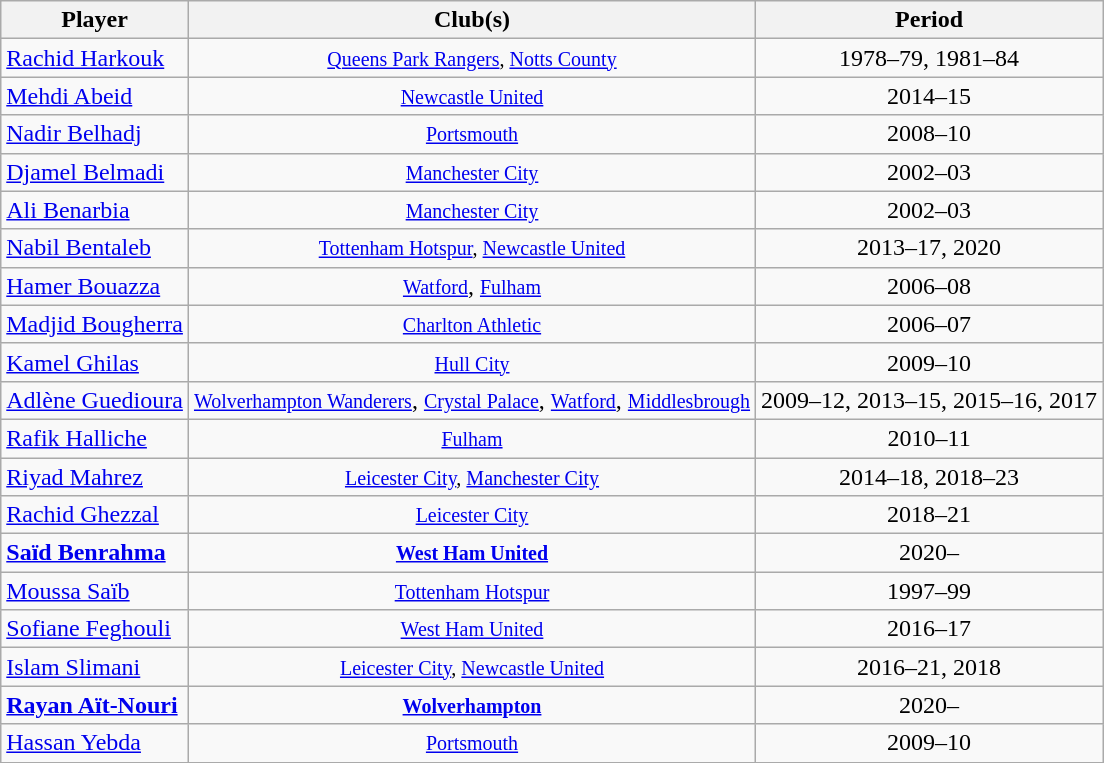<table class="wikitable collapsible collapsed" style="text-align:center">
<tr>
<th scope="col">Player</th>
<th scope="col" class="unsortable">Club(s)</th>
<th scope="col">Period</th>
</tr>
<tr>
<td align="left"><a href='#'>Rachid Harkouk</a></td>
<td><small><a href='#'>Queens Park Rangers</a>, <a href='#'>Notts County</a></small></td>
<td>1978–79, 1981–84</td>
</tr>
<tr>
<td align="left"><a href='#'>Mehdi Abeid</a></td>
<td><small><a href='#'>Newcastle United</a></small></td>
<td>2014–15</td>
</tr>
<tr>
<td align="left"><a href='#'>Nadir Belhadj</a></td>
<td><small><a href='#'>Portsmouth</a></small></td>
<td>2008–10</td>
</tr>
<tr>
<td align="left"><a href='#'>Djamel Belmadi</a></td>
<td><small><a href='#'>Manchester City</a></small></td>
<td>2002–03</td>
</tr>
<tr>
<td align="left"><a href='#'>Ali Benarbia</a></td>
<td><small><a href='#'>Manchester City</a></small></td>
<td>2002–03</td>
</tr>
<tr>
<td align="left"><a href='#'>Nabil Bentaleb</a></td>
<td><small><a href='#'>Tottenham Hotspur</a>, <a href='#'>Newcastle United</a></small></td>
<td>2013–17, 2020</td>
</tr>
<tr>
<td align="left"><a href='#'>Hamer Bouazza</a></td>
<td><small><a href='#'>Watford</a></small>, <small><a href='#'>Fulham</a></small></td>
<td>2006–08</td>
</tr>
<tr>
<td align="left"><a href='#'>Madjid Bougherra</a></td>
<td><small><a href='#'>Charlton Athletic</a></small></td>
<td>2006–07</td>
</tr>
<tr>
<td align="left"><a href='#'>Kamel Ghilas</a></td>
<td><small><a href='#'>Hull City</a></small></td>
<td>2009–10</td>
</tr>
<tr>
<td align="left"><a href='#'>Adlène Guedioura</a></td>
<td><small><a href='#'>Wolverhampton Wanderers</a></small>, <small><a href='#'>Crystal Palace</a></small>, <small><a href='#'>Watford</a></small>, <small><a href='#'>Middlesbrough</a></small></td>
<td>2009–12, 2013–15, 2015–16, 2017</td>
</tr>
<tr>
<td align="left"><a href='#'>Rafik Halliche</a></td>
<td><small><a href='#'>Fulham</a></small></td>
<td>2010–11</td>
</tr>
<tr>
<td align="left"><a href='#'>Riyad Mahrez</a></td>
<td><small><a href='#'>Leicester City</a>, <a href='#'>Manchester City</a></small></td>
<td>2014–18, 2018–23</td>
</tr>
<tr>
<td align="left"><a href='#'>Rachid Ghezzal</a></td>
<td><small><a href='#'>Leicester City</a></small></td>
<td>2018–21</td>
</tr>
<tr>
<td align="left"><strong><a href='#'>Saïd Benrahma</a></strong></td>
<td><small><strong><a href='#'>West Ham United</a></strong></small></td>
<td>2020–</td>
</tr>
<tr>
<td align="left"><a href='#'>Moussa Saïb</a></td>
<td><small><a href='#'>Tottenham Hotspur</a></small></td>
<td>1997–99</td>
</tr>
<tr>
<td align="left"><a href='#'>Sofiane Feghouli</a></td>
<td><small><a href='#'>West Ham United</a></small></td>
<td>2016–17</td>
</tr>
<tr>
<td align="left"><a href='#'>Islam Slimani</a></td>
<td><small><a href='#'>Leicester City</a>, <a href='#'>Newcastle United</a></small></td>
<td>2016–21, 2018</td>
</tr>
<tr>
<td align="left"><strong><a href='#'>Rayan Aït-Nouri</a></strong></td>
<td><small><strong><a href='#'>Wolverhampton</a></strong></small></td>
<td>2020–</td>
</tr>
<tr>
<td align="left"><a href='#'>Hassan Yebda</a></td>
<td><small><a href='#'>Portsmouth</a></small></td>
<td>2009–10</td>
</tr>
</table>
